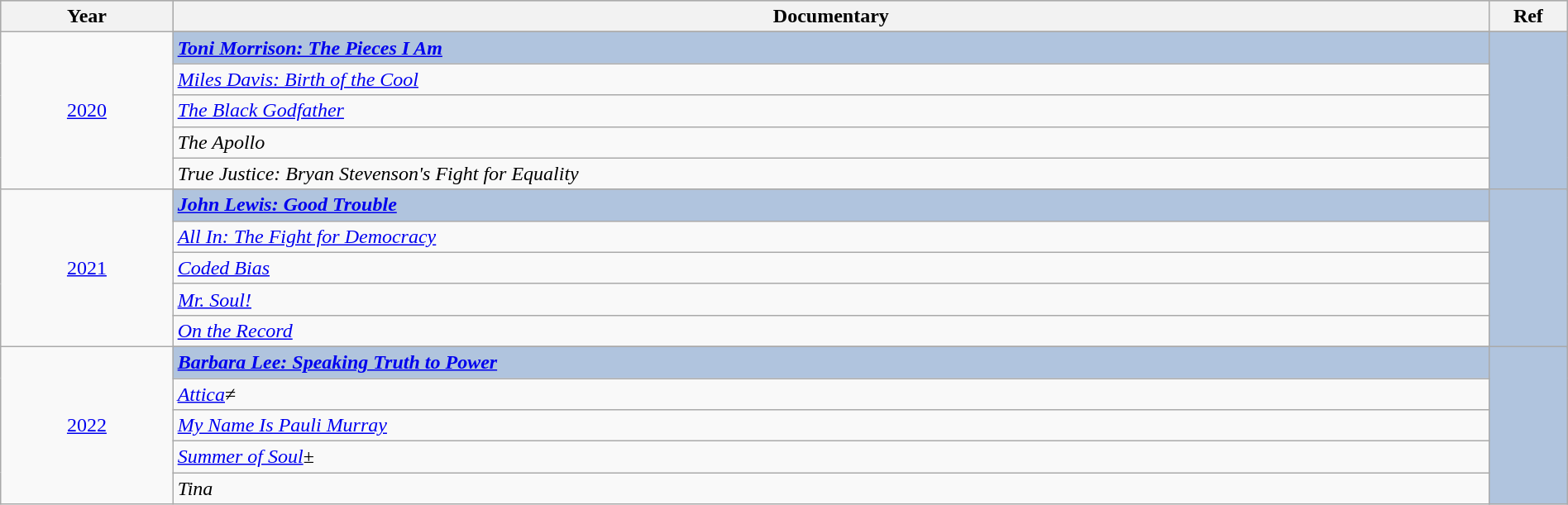<table class="wikitable" style="width:100%;">
<tr style="background:#bebebe;">
<th style="width:11%;">Year</th>
<th style="width:84%;">Documentary</th>
<th style="width:5%;">Ref</th>
</tr>
<tr>
<td rowspan="6" align="center"><a href='#'>2020</a></td>
</tr>
<tr style="background:#B0C4DE">
<td><strong><em><a href='#'>Toni Morrison: The Pieces I Am</a></em></strong></td>
<td rowspan="6" align="center"></td>
</tr>
<tr>
<td><em><a href='#'>Miles Davis: Birth of the Cool</a></em></td>
</tr>
<tr>
<td><em><a href='#'>The Black Godfather</a></em></td>
</tr>
<tr>
<td><em>The Apollo</em></td>
</tr>
<tr>
<td><em>True Justice: Bryan Stevenson's Fight for Equality</em></td>
</tr>
<tr>
<td rowspan="6" align="center"><a href='#'>2021</a></td>
</tr>
<tr style="background:#B0C4DE">
<td><strong><em><a href='#'>John Lewis: Good Trouble</a></em></strong></td>
<td rowspan="6" align="center"></td>
</tr>
<tr>
<td><em><a href='#'>All In: The Fight for Democracy</a></em></td>
</tr>
<tr>
<td><em><a href='#'>Coded Bias</a></em></td>
</tr>
<tr>
<td><em><a href='#'>Mr. Soul!</a></em></td>
</tr>
<tr>
<td><em><a href='#'>On the Record</a></em></td>
</tr>
<tr>
<td rowspan="6" align="center"><a href='#'>2022</a></td>
</tr>
<tr style="background:#B0C4DE">
<td><strong><em><a href='#'>Barbara Lee: Speaking Truth to Power</a></em></strong></td>
<td rowspan="6" align="center"></td>
</tr>
<tr>
<td><em><a href='#'>Attica</a></em>≠</td>
</tr>
<tr>
<td><em><a href='#'>My Name Is Pauli Murray</a></em></td>
</tr>
<tr>
<td><em><a href='#'>Summer of Soul</a></em>±</td>
</tr>
<tr>
<td><em>Tina</em></td>
</tr>
</table>
